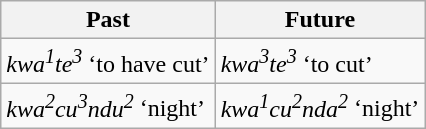<table class="wikitable">
<tr>
<th>Past</th>
<th>Future</th>
</tr>
<tr>
<td><em>kwa<sup>1</sup>te<sup>3</sup></em>  ‘to have cut’</td>
<td><em>kwa<sup>3</sup>te<sup>3</sup></em>  ‘to cut’</td>
</tr>
<tr>
<td><em>kwa<sup>2</sup>cu<sup>3</sup>ndu<sup>2</sup></em>  ‘night’</td>
<td><em>kwa<sup>1</sup>cu<sup>2</sup>nda<sup>2</sup></em>  ‘night’</td>
</tr>
</table>
